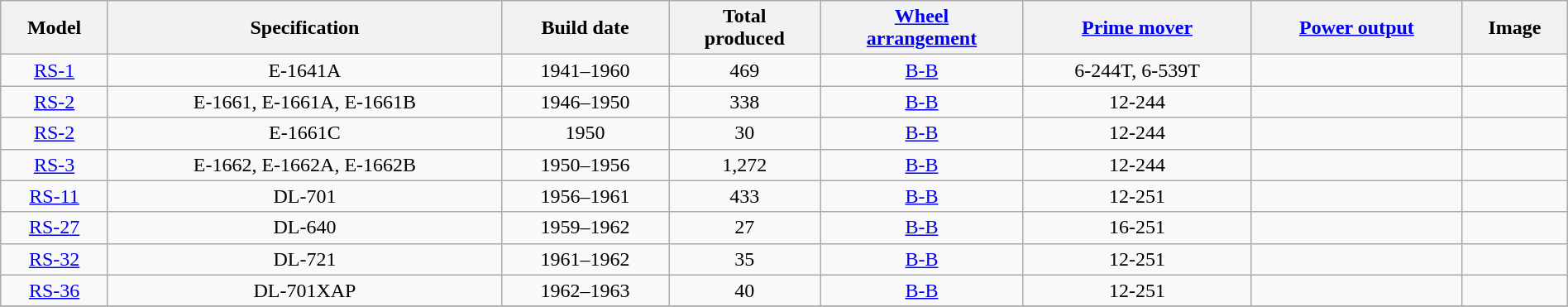<table class="wikitable sortable" style="width: 100%">
<tr>
<th>Model</th>
<th>Specification</th>
<th>Build date</th>
<th>Total<br>produced</th>
<th class="unsortable"><a href='#'>Wheel<br>arrangement</a></th>
<th><a href='#'>Prime mover</a></th>
<th><a href='#'>Power output</a></th>
<th class="unsortable">Image</th>
</tr>
<tr style=text-align:center>
<td><a href='#'>RS-1</a></td>
<td>E-1641A</td>
<td>1941–1960</td>
<td>469</td>
<td><a href='#'>B-B</a></td>
<td>6-244T, 6-539T</td>
<td></td>
<td></td>
</tr>
<tr style=text-align:center>
<td><a href='#'>RS-2</a></td>
<td>E-1661, E-1661A, E-1661B</td>
<td>1946–1950</td>
<td>338</td>
<td><a href='#'>B-B</a></td>
<td>12-244</td>
<td></td>
<td></td>
</tr>
<tr style=text-align:center>
<td><a href='#'>RS-2</a></td>
<td>E-1661C</td>
<td>1950</td>
<td>30</td>
<td><a href='#'>B-B</a></td>
<td>12-244</td>
<td></td>
<td></td>
</tr>
<tr style=text-align:center>
<td><a href='#'>RS-3</a></td>
<td>E-1662, E-1662A, E-1662B</td>
<td>1950–1956</td>
<td>1,272</td>
<td><a href='#'>B-B</a></td>
<td>12-244</td>
<td></td>
<td></td>
</tr>
<tr style=text-align:center>
<td><a href='#'>RS-11</a></td>
<td>DL-701</td>
<td>1956–1961</td>
<td>433</td>
<td><a href='#'>B-B</a></td>
<td>12-251</td>
<td></td>
<td></td>
</tr>
<tr style=text-align:center>
<td><a href='#'>RS-27</a></td>
<td>DL-640</td>
<td>1959–1962</td>
<td>27</td>
<td><a href='#'>B-B</a></td>
<td>16-251</td>
<td></td>
<td></td>
</tr>
<tr style=text-align:center>
<td><a href='#'>RS-32</a></td>
<td>DL-721</td>
<td>1961–1962</td>
<td>35</td>
<td><a href='#'>B-B</a></td>
<td>12-251</td>
<td></td>
<td></td>
</tr>
<tr style=text-align:center>
<td><a href='#'>RS-36</a></td>
<td>DL-701XAP</td>
<td>1962–1963</td>
<td>40</td>
<td><a href='#'>B-B</a></td>
<td>12-251</td>
<td></td>
<td></td>
</tr>
<tr>
</tr>
</table>
